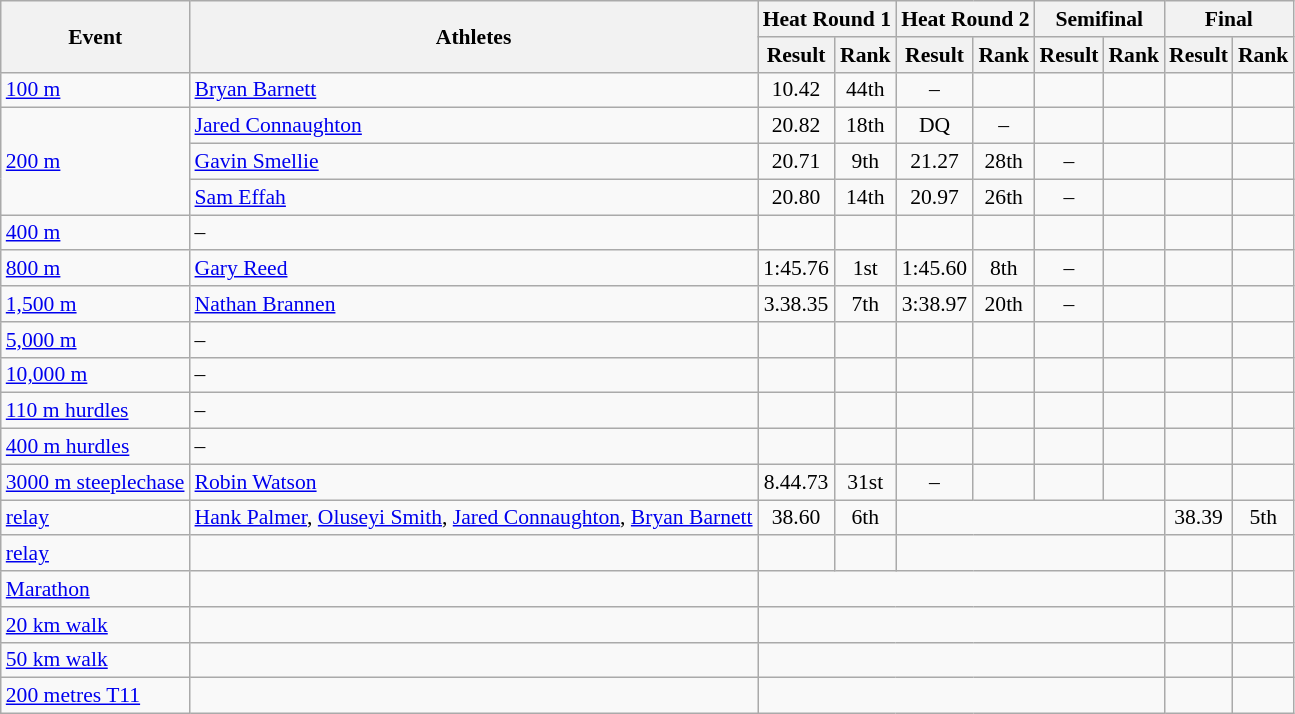<table class="wikitable" border="1" style="font-size:90%">
<tr>
<th rowspan="2">Event</th>
<th rowspan="2">Athletes</th>
<th colspan="2">Heat Round 1</th>
<th colspan="2">Heat Round 2</th>
<th colspan="2">Semifinal</th>
<th colspan="2">Final</th>
</tr>
<tr>
<th>Result</th>
<th>Rank</th>
<th>Result</th>
<th>Rank</th>
<th>Result</th>
<th>Rank</th>
<th>Result</th>
<th>Rank</th>
</tr>
<tr>
<td><a href='#'>100 m</a></td>
<td><a href='#'>Bryan Barnett</a></td>
<td align=center>10.42</td>
<td align=center>44th</td>
<td align=center>–</td>
<td align=center></td>
<td align=center></td>
<td align=center></td>
<td align=center></td>
<td align=center></td>
</tr>
<tr>
<td rowspan=3><a href='#'>200 m</a></td>
<td><a href='#'>Jared Connaughton</a></td>
<td align=center>20.82</td>
<td align=center>18th</td>
<td align=center>DQ</td>
<td align=center>–</td>
<td align=center></td>
<td align=center></td>
<td align=center></td>
<td align=center></td>
</tr>
<tr>
<td><a href='#'>Gavin Smellie</a></td>
<td align=center>20.71</td>
<td align=center>9th</td>
<td align=center>21.27</td>
<td align=center>28th</td>
<td align=center>–</td>
<td align=center></td>
<td align=center></td>
<td align=center></td>
</tr>
<tr>
<td><a href='#'>Sam Effah</a></td>
<td align=center>20.80</td>
<td align=center>14th</td>
<td align=center>20.97</td>
<td align=center>26th</td>
<td align=center>–</td>
<td align=center></td>
<td align=center></td>
<td align=center></td>
</tr>
<tr>
<td><a href='#'>400 m</a></td>
<td>–</td>
<td align=center></td>
<td align=center></td>
<td align=center></td>
<td align=center></td>
<td align=center></td>
<td align=center></td>
<td align=center></td>
<td align=center></td>
</tr>
<tr>
<td><a href='#'>800 m</a></td>
<td><a href='#'>Gary Reed</a></td>
<td align=center>1:45.76</td>
<td align=center>1st</td>
<td align=center>1:45.60</td>
<td align=center>8th</td>
<td align=center>–</td>
<td align=center></td>
<td align=center></td>
<td align=center></td>
</tr>
<tr>
<td><a href='#'>1,500 m</a></td>
<td><a href='#'>Nathan Brannen</a></td>
<td align=center>3.38.35</td>
<td align=center>7th</td>
<td align=center>3:38.97</td>
<td align=center>20th</td>
<td align=center>–</td>
<td align=center></td>
<td align=center></td>
<td align=center></td>
</tr>
<tr>
<td><a href='#'>5,000 m</a></td>
<td>–</td>
<td align=center></td>
<td align=center></td>
<td align=center></td>
<td align=center></td>
<td align=center></td>
<td align=center></td>
<td align=center></td>
<td align=center></td>
</tr>
<tr>
<td><a href='#'>10,000 m</a></td>
<td>–</td>
<td align=center></td>
<td align=center></td>
<td align=center></td>
<td align=center></td>
<td align=center></td>
<td align=center></td>
<td align=center></td>
<td align=center></td>
</tr>
<tr>
<td><a href='#'>110 m hurdles</a></td>
<td>–</td>
<td align=center></td>
<td align=center></td>
<td align=center></td>
<td align=center></td>
<td align=center></td>
<td align=center></td>
<td align=center></td>
<td align=center></td>
</tr>
<tr>
<td><a href='#'>400 m hurdles</a></td>
<td>–</td>
<td align=center></td>
<td align=center></td>
<td align=center></td>
<td align=center></td>
<td align=center></td>
<td align=center></td>
<td align=center></td>
<td align=center></td>
</tr>
<tr>
<td><a href='#'>3000 m steeplechase</a></td>
<td><a href='#'>Robin Watson</a></td>
<td align=center>8.44.73</td>
<td align=center>31st</td>
<td align=center>–</td>
<td align=center></td>
<td align=center></td>
<td align=center></td>
<td align=center></td>
<td align=center></td>
</tr>
<tr>
<td><a href='#'> relay</a></td>
<td><a href='#'>Hank Palmer</a>, <a href='#'>Oluseyi Smith</a>, <a href='#'>Jared Connaughton</a>, <a href='#'>Bryan Barnett</a></td>
<td align=center>38.60</td>
<td align=center>6th</td>
<td align=center colspan="4"></td>
<td align=center>38.39</td>
<td align=center>5th</td>
</tr>
<tr>
<td><a href='#'> relay</a></td>
<td></td>
<td align=center></td>
<td align=center></td>
<td align=center colspan="4"></td>
<td align=center></td>
<td align=center></td>
</tr>
<tr>
<td><a href='#'>Marathon</a></td>
<td></td>
<td align=center colspan="6"></td>
<td align=center></td>
<td align=center></td>
</tr>
<tr>
<td><a href='#'>20 km walk</a></td>
<td></td>
<td align=center colspan="6"></td>
<td align=center></td>
<td align=center></td>
</tr>
<tr>
<td><a href='#'>50 km walk</a></td>
<td></td>
<td align=center colspan="6"></td>
<td align=center></td>
<td align=center></td>
</tr>
<tr>
<td><a href='#'>200 metres T11</a></td>
<td></td>
<td align=center colspan="6"></td>
<td align=center></td>
<td align=center></td>
</tr>
</table>
